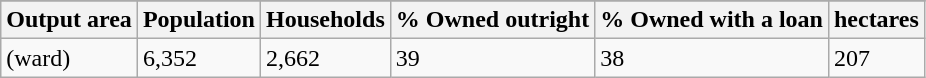<table class="wikitable">
<tr>
</tr>
<tr>
<th>Output area</th>
<th>Population</th>
<th>Households</th>
<th>% Owned outright</th>
<th>% Owned with a loan</th>
<th>hectares</th>
</tr>
<tr>
<td>(ward)</td>
<td>6,352</td>
<td>2,662</td>
<td>39</td>
<td>38</td>
<td>207</td>
</tr>
</table>
